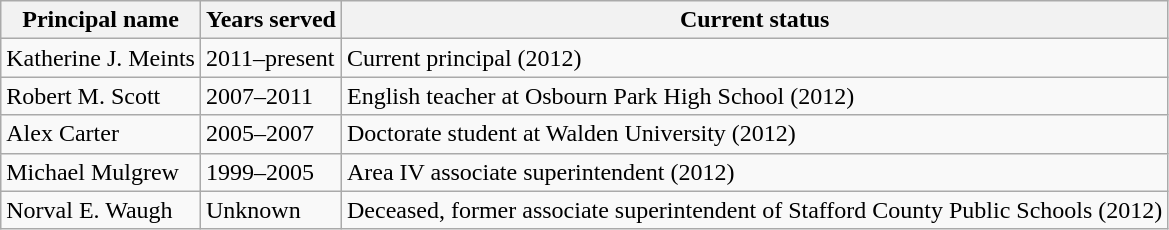<table class="wikitable sortable">
<tr>
<th>Principal name</th>
<th>Years served</th>
<th>Current status</th>
</tr>
<tr>
<td>Katherine J. Meints</td>
<td>2011–present</td>
<td>Current principal (2012)</td>
</tr>
<tr>
<td>Robert M. Scott</td>
<td>2007–2011</td>
<td>English teacher at Osbourn Park High School (2012)</td>
</tr>
<tr>
<td>Alex Carter</td>
<td>2005–2007</td>
<td>Doctorate student at Walden University (2012)</td>
</tr>
<tr>
<td>Michael Mulgrew</td>
<td>1999–2005</td>
<td>Area IV associate superintendent (2012)</td>
</tr>
<tr>
<td>Norval E. Waugh</td>
<td>Unknown</td>
<td>Deceased, former associate superintendent of Stafford County Public Schools (2012)</td>
</tr>
</table>
